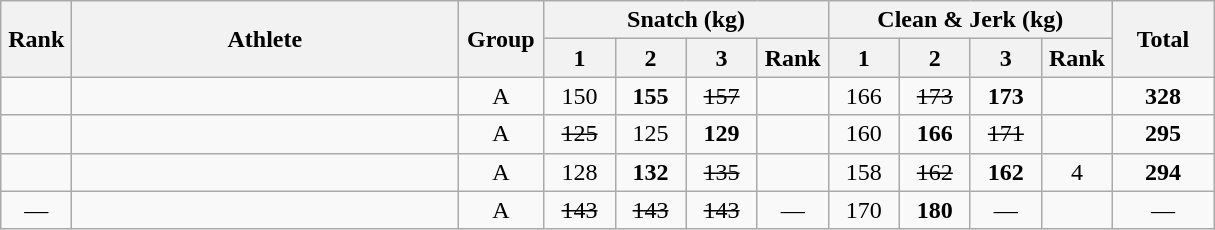<table class = "wikitable" style="text-align:center;">
<tr>
<th rowspan=2 width=40>Rank</th>
<th rowspan=2 width=250>Athlete</th>
<th rowspan=2 width=50>Group</th>
<th colspan=4>Snatch (kg)</th>
<th colspan=4>Clean & Jerk (kg)</th>
<th rowspan=2 width=60>Total</th>
</tr>
<tr>
<th width=40>1</th>
<th width=40>2</th>
<th width=40>3</th>
<th width=40>Rank</th>
<th width=40>1</th>
<th width=40>2</th>
<th width=40>3</th>
<th width=40>Rank</th>
</tr>
<tr>
<td></td>
<td align=left></td>
<td>A</td>
<td>150</td>
<td><strong>155</strong></td>
<td><s>157</s></td>
<td></td>
<td>166</td>
<td><s>173</s></td>
<td><strong>173</strong></td>
<td></td>
<td><strong>328</strong></td>
</tr>
<tr>
<td></td>
<td align=left></td>
<td>A</td>
<td><s>125</s></td>
<td>125</td>
<td><strong>129</strong></td>
<td></td>
<td>160</td>
<td><strong>166</strong></td>
<td><s>171</s></td>
<td></td>
<td><strong>295</strong></td>
</tr>
<tr>
<td></td>
<td align=left></td>
<td>A</td>
<td>128</td>
<td><strong>132</strong></td>
<td><s>135</s></td>
<td></td>
<td>158</td>
<td><s>162</s></td>
<td><strong>162</strong></td>
<td>4</td>
<td><strong>294</strong></td>
</tr>
<tr>
<td>—</td>
<td align=left></td>
<td>A</td>
<td><s>143</s></td>
<td><s>143</s></td>
<td><s>143</s></td>
<td>—</td>
<td>170</td>
<td><strong>180</strong></td>
<td>—</td>
<td></td>
<td>—</td>
</tr>
</table>
